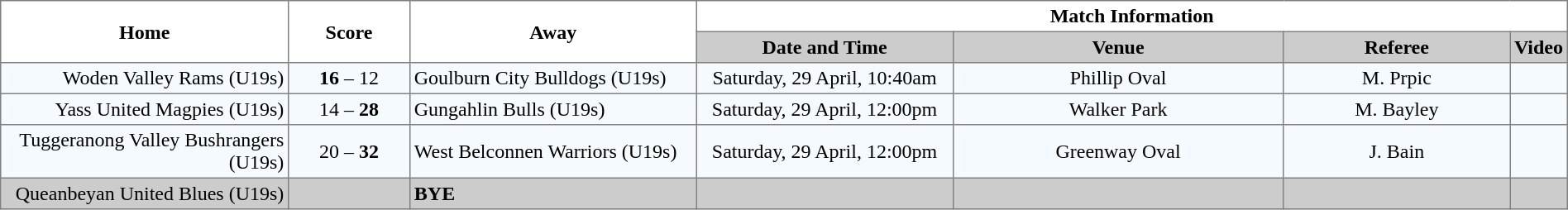<table border="1" cellpadding="3" cellspacing="0" width="100%" style="border-collapse:collapse;  text-align:center;">
<tr>
<th rowspan="2" width="19%">Home</th>
<th rowspan="2" width="8%">Score</th>
<th rowspan="2" width="19%">Away</th>
<th colspan="4">Match Information</th>
</tr>
<tr style="background:#CCCCCC">
<th width="17%">Date and Time</th>
<th width="22%">Venue</th>
<th width="50%">Referee</th>
<th>Video</th>
</tr>
<tr style="text-align:center; background:#f5faff;">
<td align="right">Woden Valley Rams (U19s) </td>
<td><strong>16</strong> – 12</td>
<td align="left"> Goulburn City Bulldogs (U19s)</td>
<td>Saturday, 29 April, 10:40am</td>
<td>Phillip Oval</td>
<td>M. Prpic</td>
<td></td>
</tr>
<tr style="text-align:center; background:#f5faff;">
<td align="right">Yass United Magpies (U19s) </td>
<td>14 – <strong>28</strong></td>
<td align="left"> Gungahlin Bulls (U19s)</td>
<td>Saturday, 29 April, 12:00pm</td>
<td>Walker Park</td>
<td>M. Bayley</td>
<td></td>
</tr>
<tr style="text-align:center; background:#f5faff;">
<td align="right">Tuggeranong Valley Bushrangers (U19s) </td>
<td>20 – <strong>32</strong></td>
<td align="left"> West Belconnen Warriors (U19s)</td>
<td>Saturday, 29 April, 12:00pm</td>
<td>Greenway Oval</td>
<td>J. Bain</td>
<td></td>
</tr>
<tr style="text-align:center; background:#CCCCCC;">
<td align="right">Queanbeyan United Blues (U19s) </td>
<td></td>
<td align="left"><strong>BYE</strong></td>
<td></td>
<td></td>
<td></td>
<td></td>
</tr>
</table>
